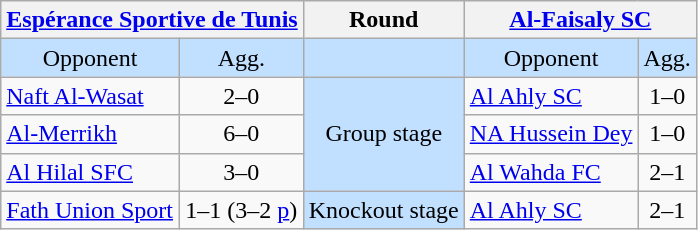<table class="wikitable" style="text-align:center">
<tr>
<th colspan="2"><a href='#'>Espérance Sportive de Tunis</a></th>
<th>Round</th>
<th colspan="2"><a href='#'>Al-Faisaly SC</a></th>
</tr>
<tr style="background:#c1e0ff">
<td>Opponent</td>
<td>Agg.</td>
<td></td>
<td>Opponent</td>
<td>Agg.</td>
</tr>
<tr>
<td align="left"> <a href='#'>Naft Al-Wasat</a></td>
<td>2–0</td>
<td rowspan="3" style="background:#c1e0ff;">Group stage</td>
<td align="left"> <a href='#'>Al Ahly SC</a></td>
<td>1–0</td>
</tr>
<tr>
<td align="left"> <a href='#'>Al-Merrikh</a></td>
<td>6–0</td>
<td align="left"> <a href='#'>NA Hussein Dey</a></td>
<td>1–0</td>
</tr>
<tr>
<td align="left"> <a href='#'>Al Hilal SFC</a></td>
<td>3–0</td>
<td align="left"> <a href='#'>Al Wahda FC</a></td>
<td>2–1</td>
</tr>
<tr>
<td align="left"> <a href='#'>Fath Union Sport</a></td>
<td>1–1 (3–2 <a href='#'>p</a>)</td>
<td style="background:#c1e0ff;">Knockout stage</td>
<td align="left"> <a href='#'>Al Ahly SC</a></td>
<td>2–1</td>
</tr>
</table>
